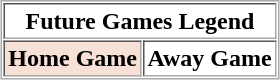<table border="1" cellpadding="2" cellspacing="1" style="margin:auto; border:1px solid #aaa;">
<tr>
<th colspan="2">Future Games Legend</th>
</tr>
<tr>
<th style="background:#f7e1d7;">Home Game<br></th>
<th>Away Game</th>
</tr>
</table>
